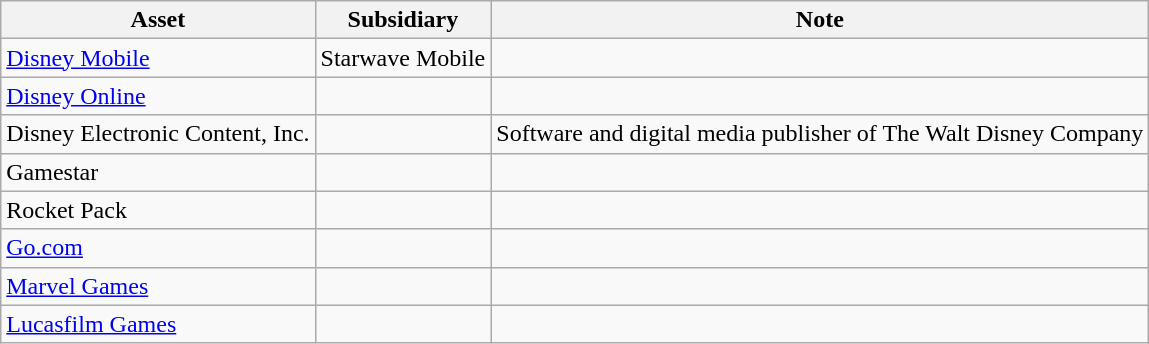<table class="wikitable">
<tr>
<th>Asset</th>
<th>Subsidiary</th>
<th>Note</th>
</tr>
<tr>
<td><a href='#'>Disney Mobile</a></td>
<td>Starwave Mobile</td>
<td></td>
</tr>
<tr>
<td><a href='#'>Disney Online</a></td>
<td></td>
<td></td>
</tr>
<tr>
<td>Disney Electronic Content, Inc.</td>
<td></td>
<td>Software and digital media publisher of The Walt Disney Company</td>
</tr>
<tr>
<td>Gamestar</td>
<td></td>
<td></td>
</tr>
<tr>
<td>Rocket Pack</td>
<td></td>
<td></td>
</tr>
<tr>
<td><a href='#'>Go.com</a></td>
<td></td>
<td></td>
</tr>
<tr>
<td><a href='#'>Marvel Games</a></td>
<td></td>
<td></td>
</tr>
<tr>
<td><a href='#'>Lucasfilm Games</a></td>
<td></td>
<td></td>
</tr>
</table>
